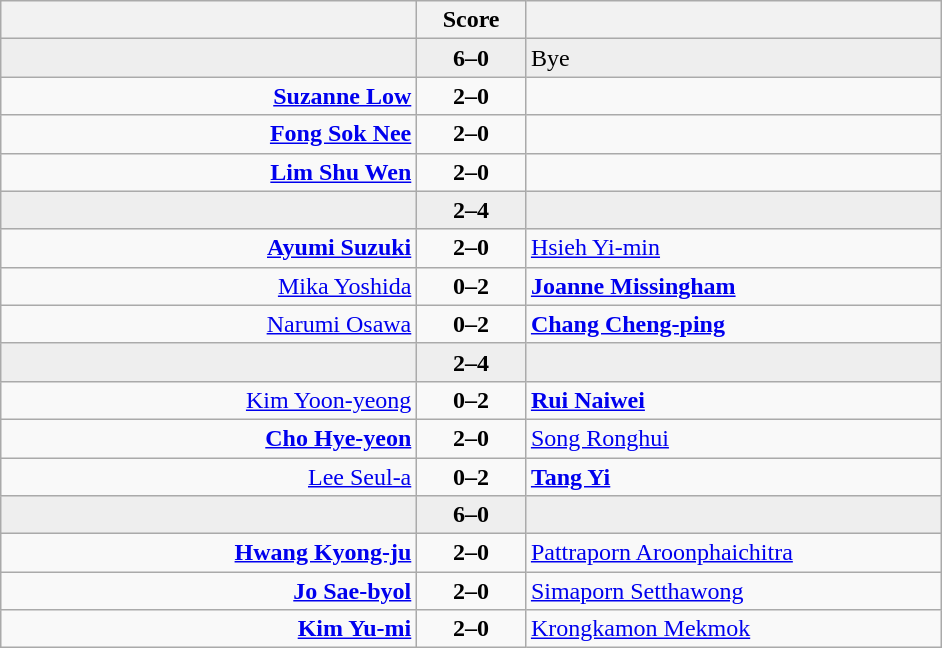<table class="wikitable" style="text-align: center;">
<tr>
<th align="right" width="270"></th>
<th width="65">Score</th>
<th align="left" width="270"></th>
</tr>
<tr bgcolor=eeeeee>
<td align=right><strong></strong></td>
<td align=center><strong>6–0</strong></td>
<td align=left>Bye</td>
</tr>
<tr>
<td align=right><strong><a href='#'>Suzanne Low</a></strong></td>
<td align=center><strong>2–0</strong></td>
<td align=left></td>
</tr>
<tr>
<td align=right><strong><a href='#'>Fong Sok Nee</a></strong></td>
<td align=center><strong>2–0</strong></td>
<td align=left></td>
</tr>
<tr>
<td align=right><strong><a href='#'>Lim Shu Wen</a></strong></td>
<td align=center><strong>2–0</strong></td>
<td align=left></td>
</tr>
<tr bgcolor=eeeeee>
<td align=right></td>
<td align=center><strong>2–4</strong></td>
<td align=left><strong></strong></td>
</tr>
<tr>
<td align=right><strong><a href='#'>Ayumi Suzuki</a></strong></td>
<td align=center><strong>2–0</strong></td>
<td align=left><a href='#'>Hsieh Yi-min</a></td>
</tr>
<tr>
<td align=right><a href='#'>Mika Yoshida</a></td>
<td align=center><strong>0–2</strong></td>
<td align=left><strong><a href='#'>Joanne Missingham</a></strong></td>
</tr>
<tr>
<td align=right><a href='#'>Narumi Osawa</a></td>
<td align=center><strong>0–2</strong></td>
<td align=left><strong><a href='#'>Chang Cheng-ping</a></strong></td>
</tr>
<tr bgcolor=eeeeee>
<td align=right></td>
<td align=center><strong>2–4</strong></td>
<td align=left><strong></strong></td>
</tr>
<tr>
<td align=right><a href='#'>Kim Yoon-yeong</a></td>
<td align=center><strong>0–2</strong></td>
<td align=left><strong><a href='#'>Rui Naiwei</a></strong></td>
</tr>
<tr>
<td align=right><strong><a href='#'>Cho Hye-yeon</a></strong></td>
<td align=center><strong>2–0</strong></td>
<td align=left><a href='#'>Song Ronghui</a></td>
</tr>
<tr>
<td align=right><a href='#'>Lee Seul-a</a></td>
<td align=center><strong>0–2</strong></td>
<td align=left><strong><a href='#'>Tang Yi</a></strong></td>
</tr>
<tr bgcolor=eeeeee>
<td align=right><strong></strong></td>
<td align=center><strong>6–0</strong></td>
<td align=left></td>
</tr>
<tr>
<td align=right><strong><a href='#'>Hwang Kyong-ju</a></strong></td>
<td align=center><strong>2–0</strong></td>
<td align=left><a href='#'>Pattraporn Aroonphaichitra</a></td>
</tr>
<tr>
<td align=right><strong><a href='#'>Jo Sae-byol</a></strong></td>
<td align=center><strong>2–0</strong></td>
<td align=left><a href='#'>Simaporn Setthawong</a></td>
</tr>
<tr>
<td align=right><strong><a href='#'>Kim Yu-mi</a></strong></td>
<td align=center><strong>2–0</strong></td>
<td align=left><a href='#'>Krongkamon Mekmok</a></td>
</tr>
</table>
